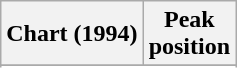<table class="wikitable sortable plainrowheaders" style="text-align:center">
<tr>
<th scope="col">Chart (1994)</th>
<th scope="col">Peak<br> position</th>
</tr>
<tr>
</tr>
<tr>
</tr>
<tr>
</tr>
</table>
